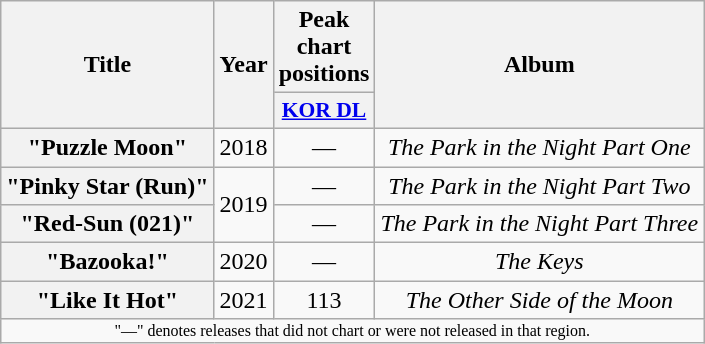<table class="wikitable plainrowheaders" style="text-align:center;">
<tr>
<th scope="col" rowspan="2">Title</th>
<th scope="col" rowspan="2">Year</th>
<th scope="col">Peak chart positions</th>
<th scope="col" rowspan="2">Album</th>
</tr>
<tr>
<th scope="col" style="width:3em;font-size:90%;"><a href='#'>KOR DL</a><br></th>
</tr>
<tr>
<th scope=row>"Puzzle Moon" </th>
<td>2018</td>
<td>—</td>
<td><em>The Park in the Night Part One</em></td>
</tr>
<tr>
<th scope=row>"Pinky Star (Run)"</th>
<td rowspan="2">2019</td>
<td>—</td>
<td><em>The Park in the Night Part Two</em></td>
</tr>
<tr>
<th scope=row>"Red-Sun (021)"</th>
<td>—</td>
<td><em>The Park in the Night Part Three</em></td>
</tr>
<tr>
<th scope=row>"Bazooka!"</th>
<td>2020</td>
<td>—</td>
<td><em>The Keys</em></td>
</tr>
<tr>
<th scope=row>"Like It Hot"</th>
<td>2021</td>
<td>113</td>
<td><em>The Other Side of the Moon</em></td>
</tr>
<tr>
<td colspan="5" style="font-size:8pt">"—" denotes releases that did not chart or were not released in that region.</td>
</tr>
</table>
